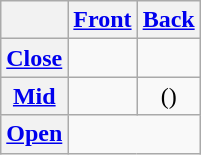<table class="wikitable" style="text-align:center">
<tr>
<th></th>
<th><a href='#'>Front</a></th>
<th><a href='#'>Back</a></th>
</tr>
<tr align="center">
<th><a href='#'>Close</a></th>
<td> </td>
<td> </td>
</tr>
<tr>
<th><a href='#'>Mid</a></th>
<td></td>
<td>() </td>
</tr>
<tr align="center">
<th><a href='#'>Open</a></th>
<td colspan="2"> </td>
</tr>
</table>
